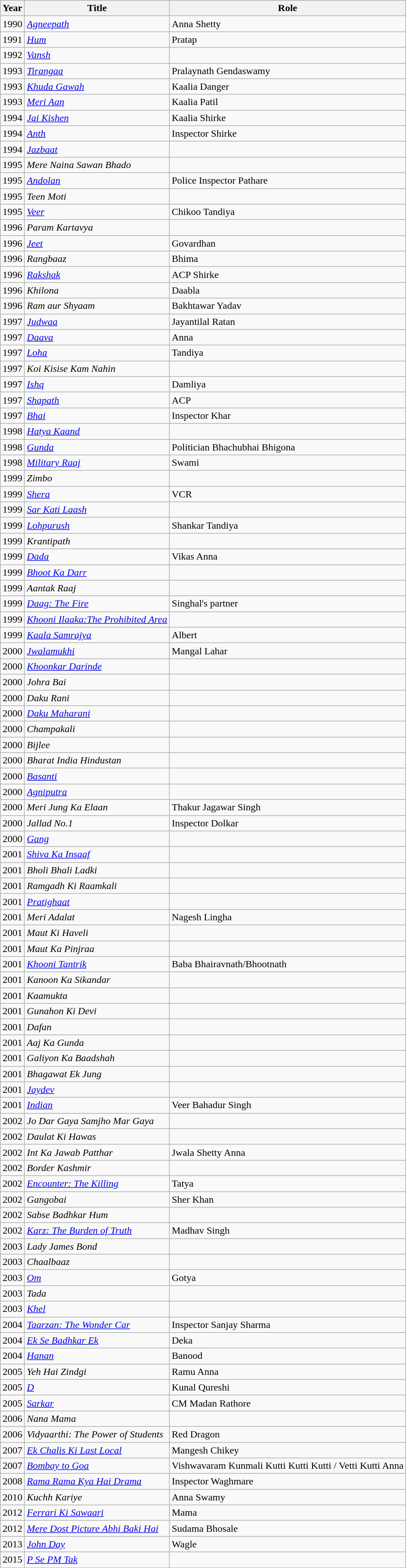<table class="wikitable sortable">
<tr>
<th>Year</th>
<th>Title</th>
<th>Role</th>
</tr>
<tr>
<td>1990</td>
<td><em><a href='#'>Agneepath</a></em></td>
<td>Anna Shetty</td>
</tr>
<tr>
<td>1991</td>
<td><em><a href='#'>Hum</a></em></td>
<td>Pratap</td>
</tr>
<tr>
<td>1992</td>
<td><em><a href='#'>Vansh</a></em></td>
<td></td>
</tr>
<tr>
<td>1993</td>
<td><em><a href='#'>Tirangaa</a></em></td>
<td>Pralaynath Gendaswamy</td>
</tr>
<tr>
<td>1993</td>
<td><em><a href='#'>Khuda Gawah</a></em></td>
<td>Kaalia Danger</td>
</tr>
<tr>
<td>1993</td>
<td><em><a href='#'>Meri Aan</a></em></td>
<td>Kaalia Patil</td>
</tr>
<tr>
<td>1994</td>
<td><em><a href='#'>Jai Kishen</a></em></td>
<td>Kaalia Shirke</td>
</tr>
<tr>
<td>1994</td>
<td><em><a href='#'>Anth</a></em></td>
<td>Inspector Shirke</td>
</tr>
<tr>
<td>1994</td>
<td><em><a href='#'>Jazbaat</a></em></td>
<td></td>
</tr>
<tr>
<td>1995</td>
<td><em>Mere Naina Sawan Bhado</em></td>
<td></td>
</tr>
<tr>
<td>1995</td>
<td><em><a href='#'>Andolan</a></em></td>
<td>Police Inspector Pathare</td>
</tr>
<tr>
<td>1995</td>
<td><em>Teen Moti</em></td>
<td></td>
</tr>
<tr>
<td>1995</td>
<td><em><a href='#'>Veer</a></em></td>
<td>Chikoo Tandiya</td>
</tr>
<tr>
<td>1996</td>
<td><em>Param Kartavya</em></td>
<td></td>
</tr>
<tr>
<td>1996</td>
<td><em><a href='#'>Jeet</a></em></td>
<td>Govardhan</td>
</tr>
<tr>
<td>1996</td>
<td><em>Rangbaaz</em></td>
<td>Bhima</td>
</tr>
<tr>
<td>1996</td>
<td><em><a href='#'>Rakshak</a></em></td>
<td>ACP Shirke</td>
</tr>
<tr>
<td>1996</td>
<td><em>Khilona</em></td>
<td>Daabla</td>
</tr>
<tr>
<td>1996</td>
<td><em>Ram aur Shyaam</em></td>
<td>Bakhtawar Yadav</td>
</tr>
<tr>
<td>1997</td>
<td><em><a href='#'>Judwaa</a></em></td>
<td>Jayantilal Ratan</td>
</tr>
<tr>
<td>1997</td>
<td><em><a href='#'>Daava</a></em></td>
<td>Anna</td>
</tr>
<tr>
<td>1997</td>
<td><em><a href='#'>Loha</a></em></td>
<td>Tandiya</td>
</tr>
<tr>
<td>1997</td>
<td><em>Koi Kisise Kam Nahin</em></td>
<td></td>
</tr>
<tr>
<td>1997</td>
<td><em><a href='#'>Ishq</a></em></td>
<td>Damliya</td>
</tr>
<tr>
<td>1997</td>
<td><em><a href='#'>Shapath</a></em></td>
<td>ACP</td>
</tr>
<tr>
<td>1997</td>
<td><em><a href='#'>Bhai</a></em></td>
<td>Inspector Khar</td>
</tr>
<tr>
<td>1998</td>
<td><em><a href='#'>Hatya Kaand</a></em></td>
<td></td>
</tr>
<tr>
<td>1998</td>
<td><em><a href='#'>Gunda</a></em></td>
<td>Politician Bhachubhai Bhigona</td>
</tr>
<tr>
<td>1998</td>
<td><em><a href='#'>Military Raaj</a></em></td>
<td>Swami</td>
</tr>
<tr>
<td>1999</td>
<td><em>Zimbo</em></td>
<td></td>
</tr>
<tr>
<td>1999</td>
<td><em><a href='#'>Shera</a></em></td>
<td>VCR</td>
</tr>
<tr>
<td>1999</td>
<td><em><a href='#'>Sar Kati Laash</a></em></td>
<td></td>
</tr>
<tr>
<td>1999</td>
<td><em><a href='#'>Lohpurush</a></em></td>
<td>Shankar Tandiya</td>
</tr>
<tr>
<td>1999</td>
<td><em>Krantipath</em></td>
<td></td>
</tr>
<tr>
<td>1999</td>
<td><em><a href='#'>Dada</a></em></td>
<td>Vikas Anna</td>
</tr>
<tr>
<td>1999</td>
<td><em><a href='#'>Bhoot Ka Darr</a></em></td>
<td></td>
</tr>
<tr>
<td>1999</td>
<td><em>Aantak Raaj</em></td>
<td></td>
</tr>
<tr>
<td>1999</td>
<td><em><a href='#'>Daag: The Fire</a></em></td>
<td>Singhal's partner</td>
</tr>
<tr>
<td>1999</td>
<td><em><a href='#'>Khooni Ilaaka:The Prohibited Area</a></em></td>
<td></td>
</tr>
<tr>
<td>1999</td>
<td><em><a href='#'>Kaala Samrajya</a></em></td>
<td>Albert</td>
</tr>
<tr>
<td>2000</td>
<td><em><a href='#'>Jwalamukhi</a></em></td>
<td>Mangal Lahar</td>
</tr>
<tr>
<td>2000</td>
<td><em><a href='#'>Khoonkar Darinde</a></em></td>
<td></td>
</tr>
<tr>
<td>2000</td>
<td><em>Johra Bai</em></td>
<td></td>
</tr>
<tr>
<td>2000</td>
<td><em>Daku Rani</em></td>
<td></td>
</tr>
<tr>
<td>2000</td>
<td><em><a href='#'>Daku Maharani</a></em></td>
<td></td>
</tr>
<tr>
<td>2000</td>
<td><em>Champakali</em></td>
<td></td>
</tr>
<tr>
<td>2000</td>
<td><em>Bijlee</em></td>
<td></td>
</tr>
<tr>
<td>2000</td>
<td><em>Bharat India Hindustan</em></td>
<td></td>
</tr>
<tr>
<td>2000</td>
<td><em><a href='#'>Basanti</a></em></td>
<td></td>
</tr>
<tr>
<td>2000</td>
<td><em><a href='#'>Agniputra</a></em></td>
<td></td>
</tr>
<tr>
<td>2000</td>
<td><em>Meri Jung Ka Elaan</em></td>
<td>Thakur Jagawar Singh</td>
</tr>
<tr>
<td>2000</td>
<td><em>Jallad No.1</em></td>
<td>Inspector Dolkar</td>
</tr>
<tr>
<td>2000</td>
<td><em><a href='#'>Gang</a></em></td>
<td></td>
</tr>
<tr>
<td>2001</td>
<td><em><a href='#'>Shiva Ka Insaaf</a></em></td>
<td></td>
</tr>
<tr>
<td>2001</td>
<td><em>Bholi Bhali Ladki</em></td>
<td></td>
</tr>
<tr>
<td>2001</td>
<td><em>Ramgadh Ki Raamkali</em></td>
<td></td>
</tr>
<tr>
<td>2001</td>
<td><em><a href='#'>Pratighaat</a></em></td>
<td></td>
</tr>
<tr>
<td>2001</td>
<td><em>Meri Adalat</em></td>
<td>Nagesh Lingha</td>
</tr>
<tr>
<td>2001</td>
<td><em>Maut Ki Haveli</em></td>
<td></td>
</tr>
<tr>
<td>2001</td>
<td><em>Maut Ka Pinjraa</em></td>
<td></td>
</tr>
<tr>
<td>2001</td>
<td><em><a href='#'>Khooni Tantrik</a></em></td>
<td>Baba Bhairavnath/Bhootnath</td>
</tr>
<tr>
<td>2001</td>
<td><em>Kanoon Ka Sikandar</em></td>
<td></td>
</tr>
<tr>
<td>2001</td>
<td><em>Kaamukta</em></td>
<td></td>
</tr>
<tr>
<td>2001</td>
<td><em>Gunahon Ki Devi</em></td>
<td></td>
</tr>
<tr>
<td>2001</td>
<td><em>Dafan</em></td>
<td></td>
</tr>
<tr>
<td>2001</td>
<td><em>Aaj Ka Gunda</em></td>
<td></td>
</tr>
<tr>
<td>2001</td>
<td><em>Galiyon Ka Baadshah</em></td>
<td></td>
</tr>
<tr>
<td>2001</td>
<td><em>Bhagawat Ek Jung</em></td>
<td></td>
</tr>
<tr>
<td>2001</td>
<td><em><a href='#'>Jaydev</a></em></td>
<td></td>
</tr>
<tr>
<td>2001</td>
<td><em><a href='#'>Indian</a></em></td>
<td>Veer Bahadur Singh</td>
</tr>
<tr>
<td>2002</td>
<td><em>Jo Dar Gaya Samjho Mar Gaya</em></td>
<td></td>
</tr>
<tr>
<td>2002</td>
<td><em>Daulat Ki Hawas</em></td>
<td></td>
</tr>
<tr>
<td>2002</td>
<td><em>Int Ka Jawab Patthar</em></td>
<td>Jwala Shetty Anna</td>
</tr>
<tr>
<td>2002</td>
<td><em>Border Kashmir</em></td>
<td></td>
</tr>
<tr>
<td>2002</td>
<td><em><a href='#'>Encounter: The Killing</a></em></td>
<td>Tatya</td>
</tr>
<tr>
<td>2002</td>
<td><em>Gangobai</em></td>
<td>Sher Khan</td>
</tr>
<tr>
<td>2002</td>
<td><em>Sabse Badhkar Hum</em></td>
<td></td>
</tr>
<tr>
<td>2002</td>
<td><em><a href='#'>Karz: The Burden of Truth</a></em></td>
<td>Madhav Singh</td>
</tr>
<tr>
<td>2003</td>
<td><em>Lady James Bond</em></td>
<td></td>
</tr>
<tr>
<td>2003</td>
<td><em>Chaalbaaz</em></td>
<td></td>
</tr>
<tr>
<td>2003</td>
<td><em><a href='#'>Om</a></em></td>
<td>Gotya</td>
</tr>
<tr>
<td>2003</td>
<td><em>Tada</em></td>
<td></td>
</tr>
<tr>
<td>2003</td>
<td><em><a href='#'>Khel</a></em></td>
<td></td>
</tr>
<tr>
<td>2004</td>
<td><em><a href='#'>Taarzan: The Wonder Car</a></em></td>
<td>Inspector Sanjay Sharma</td>
</tr>
<tr>
<td>2004</td>
<td><em><a href='#'>Ek Se Badhkar Ek</a></em></td>
<td>Deka</td>
</tr>
<tr>
<td>2004</td>
<td><em><a href='#'>Hanan</a></em></td>
<td>Banood</td>
</tr>
<tr>
<td>2005</td>
<td><em>Yeh Hai Zindgi</em></td>
<td>Ramu Anna</td>
</tr>
<tr>
<td>2005</td>
<td><em><a href='#'>D</a></em></td>
<td>Kunal Qureshi</td>
</tr>
<tr>
<td>2005</td>
<td><em><a href='#'>Sarkar</a></em></td>
<td>CM Madan Rathore</td>
</tr>
<tr>
<td>2006</td>
<td><em>Nana Mama</em></td>
<td></td>
</tr>
<tr>
<td>2006</td>
<td><em>Vidyaarthi: The Power of Students</em></td>
<td>Red Dragon</td>
</tr>
<tr>
<td>2007</td>
<td><em><a href='#'>Ek Chalis Ki Last Local</a></em></td>
<td>Mangesh Chikey</td>
</tr>
<tr>
<td>2007</td>
<td><em><a href='#'>Bombay to Goa</a></em></td>
<td>Vishwavaram Kunmali Kutti Kutti Kutti / Vetti Kutti Anna</td>
</tr>
<tr>
<td>2008</td>
<td><em><a href='#'>Rama Rama Kya Hai Drama</a></em></td>
<td>Inspector Waghmare</td>
</tr>
<tr>
<td>2010</td>
<td><em>Kuchh Kariye</em></td>
<td>Anna Swamy</td>
</tr>
<tr>
<td>2012</td>
<td><em><a href='#'>Ferrari Ki Sawaari</a></em></td>
<td>Mama</td>
</tr>
<tr>
<td>2012</td>
<td><em><a href='#'>Mere Dost Picture Abhi Baki Hai </a></em></td>
<td>Sudama Bhosale</td>
</tr>
<tr>
<td>2013</td>
<td><em> <a href='#'>John Day</a></em></td>
<td>Wagle</td>
</tr>
<tr>
<td>2015</td>
<td><em><a href='#'>P Se PM Tak </a></em></td>
<td></td>
</tr>
<tr>
</tr>
</table>
